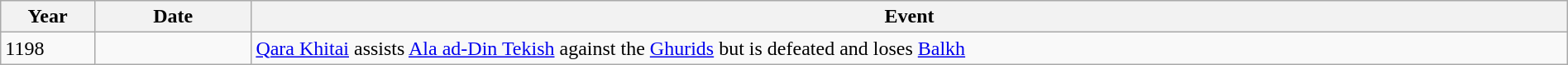<table class="wikitable" width="100%">
<tr>
<th style="width:6%">Year</th>
<th style="width:10%">Date</th>
<th>Event</th>
</tr>
<tr>
<td>1198</td>
<td></td>
<td><a href='#'>Qara Khitai</a> assists <a href='#'>Ala ad-Din Tekish</a> against the <a href='#'>Ghurids</a> but is defeated and loses <a href='#'>Balkh</a></td>
</tr>
</table>
